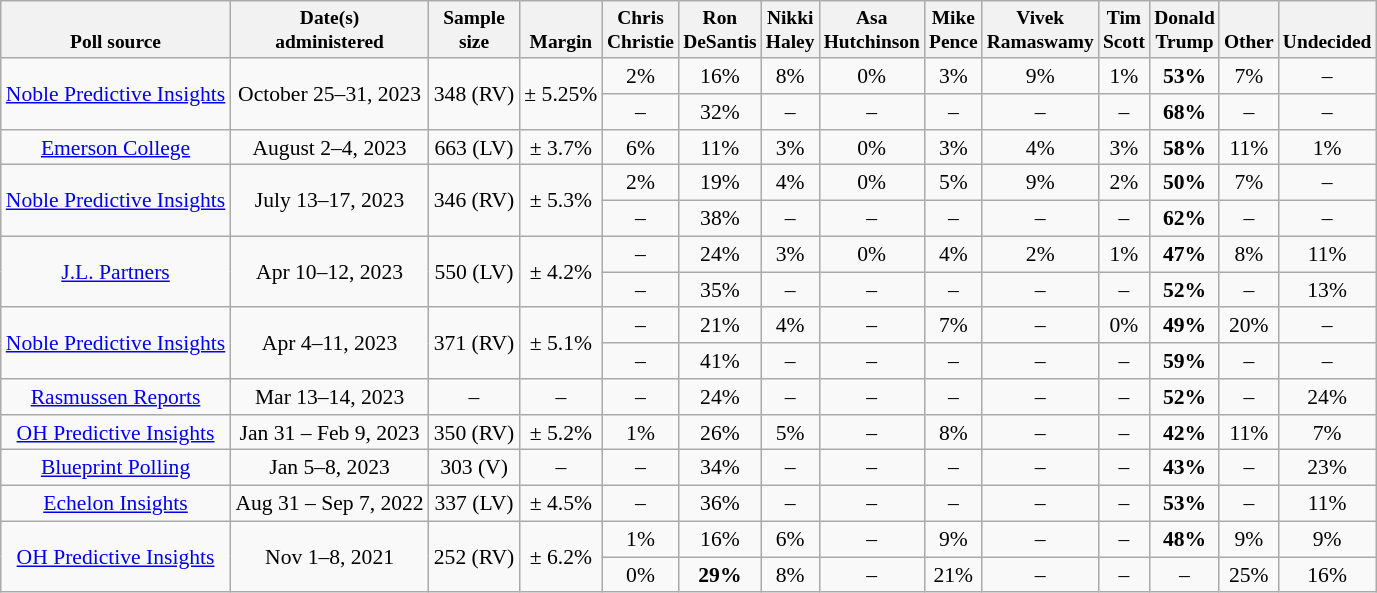<table class="wikitable mw-datatable" style="font-size:90%;text-align:center;">
<tr valign=bottom style="font-size:90%;">
<th>Poll source</th>
<th>Date(s)<br>administered</th>
<th>Sample<br>size</th>
<th>Margin<br></th>
<th>Chris<br>Christie</th>
<th>Ron<br>DeSantis</th>
<th>Nikki<br>Haley</th>
<th>Asa<br>Hutchinson</th>
<th>Mike<br>Pence</th>
<th>Vivek<br>Ramaswamy</th>
<th>Tim<br>Scott</th>
<th>Donald<br>Trump</th>
<th>Other</th>
<th>Undecided</th>
</tr>
<tr>
<td rowspan="2"><a href='#'>Noble Predictive Insights</a></td>
<td rowspan="2">October 25–31, 2023</td>
<td rowspan="2">348 (RV)</td>
<td rowspan="2">± 5.25%</td>
<td>2%</td>
<td>16%</td>
<td>8%</td>
<td>0%</td>
<td>3%</td>
<td>9%</td>
<td>1%</td>
<td><strong>53%</strong></td>
<td>7%</td>
<td>–</td>
</tr>
<tr>
<td>–</td>
<td>32%</td>
<td>–</td>
<td>–</td>
<td>–</td>
<td>–</td>
<td>–</td>
<td><strong>68%</strong></td>
<td>–</td>
<td>–</td>
</tr>
<tr>
<td><a href='#'>Emerson College</a></td>
<td>August 2–4, 2023</td>
<td>663 (LV)</td>
<td>± 3.7%</td>
<td>6%</td>
<td>11%</td>
<td>3%</td>
<td>0%</td>
<td>3%</td>
<td>4%</td>
<td>3%</td>
<td><strong>58%</strong></td>
<td>11%</td>
<td>1%</td>
</tr>
<tr>
<td rowspan="2"><a href='#'>Noble Predictive Insights</a></td>
<td rowspan="2">July 13–17, 2023</td>
<td rowspan="2">346 (RV)</td>
<td rowspan="2">± 5.3%</td>
<td>2%</td>
<td>19%</td>
<td>4%</td>
<td>0%</td>
<td>5%</td>
<td>9%</td>
<td>2%</td>
<td><strong>50%</strong></td>
<td>7%</td>
<td>–</td>
</tr>
<tr>
<td>–</td>
<td>38%</td>
<td>–</td>
<td>–</td>
<td>–</td>
<td>–</td>
<td>–</td>
<td><strong>62%</strong></td>
<td>–</td>
<td>–</td>
</tr>
<tr>
<td rowspan="2"><a href='#'>J.L. Partners</a></td>
<td rowspan="2">Apr 10–12, 2023</td>
<td rowspan="2">550 (LV)</td>
<td rowspan="2">± 4.2%</td>
<td>–</td>
<td>24%</td>
<td>3%</td>
<td>0%</td>
<td>4%</td>
<td>2%</td>
<td>1%</td>
<td><strong>47%</strong></td>
<td>8%</td>
<td>11%</td>
</tr>
<tr>
<td>–</td>
<td>35%</td>
<td>–</td>
<td>–</td>
<td>–</td>
<td>–</td>
<td>–</td>
<td><strong>52%</strong></td>
<td>–</td>
<td>13%</td>
</tr>
<tr>
<td rowspan="2"><a href='#'>Noble Predictive Insights</a></td>
<td rowspan="2">Apr 4–11, 2023</td>
<td rowspan="2">371 (RV)</td>
<td rowspan="2">± 5.1%</td>
<td>–</td>
<td>21%</td>
<td>4%</td>
<td>–</td>
<td>7%</td>
<td>–</td>
<td>0%</td>
<td><strong>49%</strong></td>
<td>20%</td>
<td>–</td>
</tr>
<tr>
<td>–</td>
<td>41%</td>
<td>–</td>
<td>–</td>
<td>–</td>
<td>–</td>
<td>–</td>
<td><strong>59%</strong></td>
<td>–</td>
<td>–</td>
</tr>
<tr>
<td><a href='#'>Rasmussen Reports</a></td>
<td>Mar 13–14, 2023</td>
<td>–</td>
<td>–</td>
<td>–</td>
<td>24%</td>
<td>–</td>
<td>–</td>
<td>–</td>
<td>–</td>
<td>–</td>
<td><strong>52%</strong></td>
<td>–</td>
<td>24%</td>
</tr>
<tr>
<td><a href='#'>OH Predictive Insights</a></td>
<td>Jan 31 – Feb 9, 2023</td>
<td>350 (RV)</td>
<td>± 5.2%</td>
<td>1%</td>
<td>26%</td>
<td>5%</td>
<td>–</td>
<td>8%</td>
<td>–</td>
<td>–</td>
<td><strong>42%</strong></td>
<td>11%</td>
<td>7%</td>
</tr>
<tr>
<td><a href='#'>Blueprint Polling</a></td>
<td>Jan 5–8, 2023</td>
<td>303 (V)</td>
<td>–</td>
<td>–</td>
<td>34%</td>
<td>–</td>
<td>–</td>
<td>–</td>
<td>–</td>
<td>–</td>
<td><strong>43%</strong></td>
<td>–</td>
<td>23%</td>
</tr>
<tr>
<td><a href='#'>Echelon Insights</a></td>
<td>Aug 31 – Sep 7, 2022</td>
<td>337 (LV)</td>
<td>± 4.5%</td>
<td>–</td>
<td>36%</td>
<td>–</td>
<td>–</td>
<td>–</td>
<td>–</td>
<td>–</td>
<td><strong>53%</strong></td>
<td>–</td>
<td>11%</td>
</tr>
<tr>
<td rowspan=2><a href='#'>OH Predictive Insights</a></td>
<td rowspan=2>Nov 1–8, 2021</td>
<td rowspan=2>252 (RV)</td>
<td rowspan=2>± 6.2%</td>
<td>1%</td>
<td>16%</td>
<td>6%</td>
<td>–</td>
<td>9%</td>
<td>–</td>
<td>–</td>
<td><strong>48%</strong></td>
<td>9%</td>
<td>9%</td>
</tr>
<tr>
<td>0%</td>
<td><strong>29%</strong></td>
<td>8%</td>
<td>–</td>
<td>21%</td>
<td>–</td>
<td>–</td>
<td>–</td>
<td>25%</td>
<td>16%</td>
</tr>
</table>
